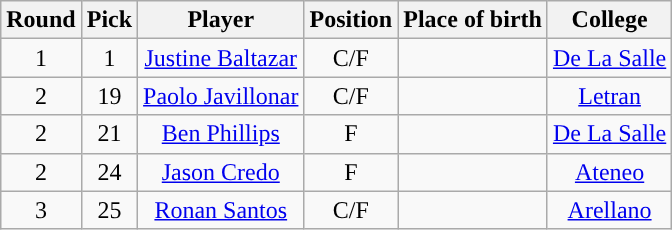<table class="wikitable sortable sortable" style="text-align:center">
<tr>
<th>Round</th>
<th>Pick</th>
<th>Player</th>
<th>Position</th>
<th>Place of birth</th>
<th>College</th>
</tr>
<tr>
<td>1</td>
<td>1</td>
<td><a href='#'>Justine Baltazar</a></td>
<td>C/F</td>
<td></td>
<td><a href='#'>De La Salle</a></td>
</tr>
<tr>
<td>2</td>
<td>19</td>
<td><a href='#'>Paolo Javillonar</a></td>
<td>C/F</td>
<td></td>
<td><a href='#'>Letran</a></td>
</tr>
<tr>
<td>2</td>
<td>21</td>
<td><a href='#'>Ben Phillips</a></td>
<td>F</td>
<td></td>
<td><a href='#'>De La Salle</a></td>
</tr>
<tr>
<td>2</td>
<td>24</td>
<td><a href='#'>Jason Credo</a></td>
<td>F</td>
<td></td>
<td><a href='#'>Ateneo</a></td>
</tr>
<tr>
<td>3</td>
<td>25</td>
<td><a href='#'>Ronan Santos</a></td>
<td>C/F</td>
<td></td>
<td><a href='#'>Arellano</a></td>
</tr>
</table>
